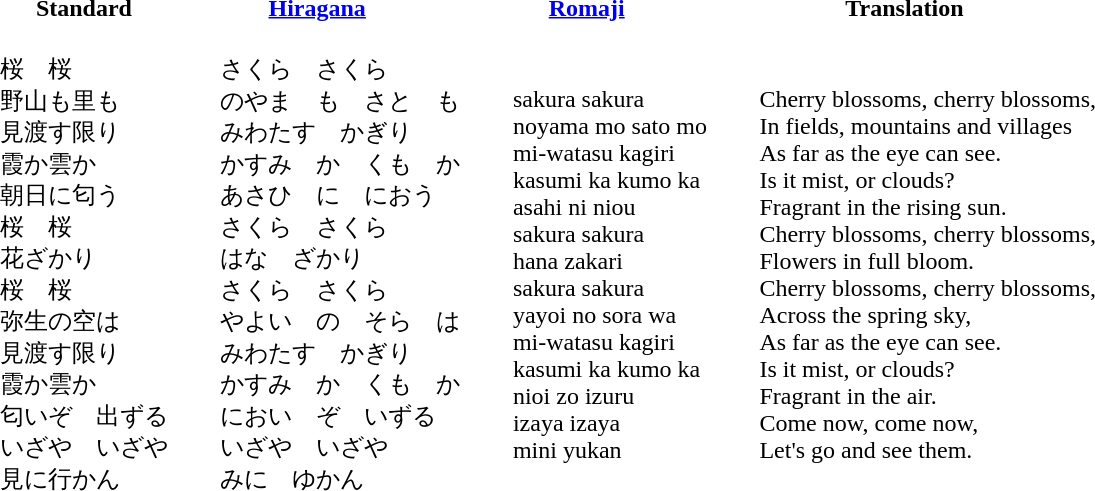<table style="margin-left:auto; margin-right:auto; border:none; vertical-align:top; white-space:nowrap;">
<tr>
<th text-align:center;">Standard</th>
<th text-align:center;"><a href='#'>Hiragana</a></th>
<th text-align:center;"><a href='#'>Romaji</a></th>
<th text-align:center;">Translation</th>
</tr>
<tr>
<td lang="ja"><br>桜　桜 <br> 野山も里も <br> 見渡す限り <br> 霞か雲か <br> 朝日に匂う <br> 桜　桜 <br> 花ざかり<br>桜　桜 <br> 弥生の空は <br> 見渡す限り <br> 霞か雲か <br> 匂いぞ　出ずる <br> いざや　いざや <br> 見に行かん</td>
<td style="padding-left: 2em;" lang="ja"><br>さくら　さくら <br> のやま　も　さと　も <br> みわたす　かぎり <br> かすみ　か　くも　か <br> あさひ　に　におう <br> さくら　さくら <br> はな　ざかり<br>さくら　さくら <br> やよい　の　そら　は <br> みわたす　かぎり <br> かすみ　か　くも　か <br> におい　ぞ　いずる <br> いざや　いざや <br> みに　ゆかん</td>
<td style="padding-left: 2em;"><br>sakura sakura <br> noyama mo sato mo <br> mi-watasu kagiri <br> kasumi ka kumo ka <br> asahi ni niou <br> sakura sakura <br> hana zakari<br>sakura sakura <br> yayoi no sora wa <br> mi-watasu kagiri <br> kasumi ka kumo ka <br> nioi zo izuru <br> izaya izaya <br> mini yukan</td>
<td style="padding-left: 2em;"><br>Cherry blossoms, cherry blossoms, <br> In fields, mountains and villages <br> As far as the eye can see. <br> Is it mist, or clouds? <br> Fragrant in the rising sun. <br> Cherry blossoms, cherry blossoms, <br> Flowers in full bloom.<br>Cherry blossoms, cherry blossoms, <br> Across the spring sky, <br> As far as the eye can see. <br> Is it mist, or clouds? <br> Fragrant in the air. <br> Come now, come now, <br> Let's go and see them.</td>
</tr>
</table>
